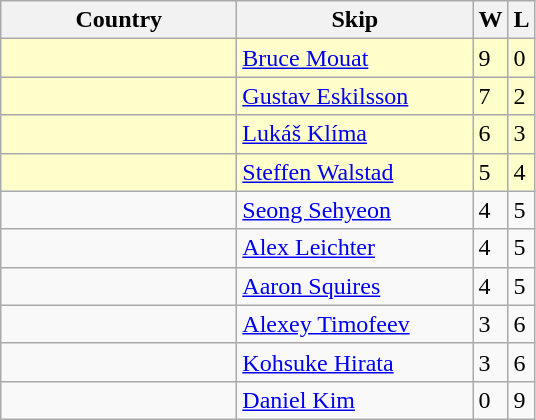<table class=wikitable>
<tr>
<th width=150>Country</th>
<th width=150>Skip</th>
<th>W</th>
<th>L</th>
</tr>
<tr bgcolor=#ffffcc>
<td></td>
<td><a href='#'>Bruce Mouat</a></td>
<td>9</td>
<td>0</td>
</tr>
<tr bgcolor=#ffffcc>
<td></td>
<td><a href='#'>Gustav Eskilsson</a></td>
<td>7</td>
<td>2</td>
</tr>
<tr bgcolor=#ffffcc>
<td></td>
<td><a href='#'>Lukáš Klíma</a></td>
<td>6</td>
<td>3</td>
</tr>
<tr bgcolor=#ffffcc>
<td></td>
<td><a href='#'>Steffen Walstad</a></td>
<td>5</td>
<td>4</td>
</tr>
<tr>
<td></td>
<td><a href='#'>Seong Sehyeon</a></td>
<td>4</td>
<td>5</td>
</tr>
<tr>
<td></td>
<td><a href='#'>Alex Leichter</a></td>
<td>4</td>
<td>5</td>
</tr>
<tr>
<td></td>
<td><a href='#'>Aaron Squires</a></td>
<td>4</td>
<td>5</td>
</tr>
<tr>
<td></td>
<td><a href='#'>Alexey Timofeev</a></td>
<td>3</td>
<td>6</td>
</tr>
<tr>
<td></td>
<td><a href='#'>Kohsuke Hirata</a></td>
<td>3</td>
<td>6</td>
</tr>
<tr>
<td></td>
<td><a href='#'>Daniel Kim</a></td>
<td>0</td>
<td>9</td>
</tr>
</table>
